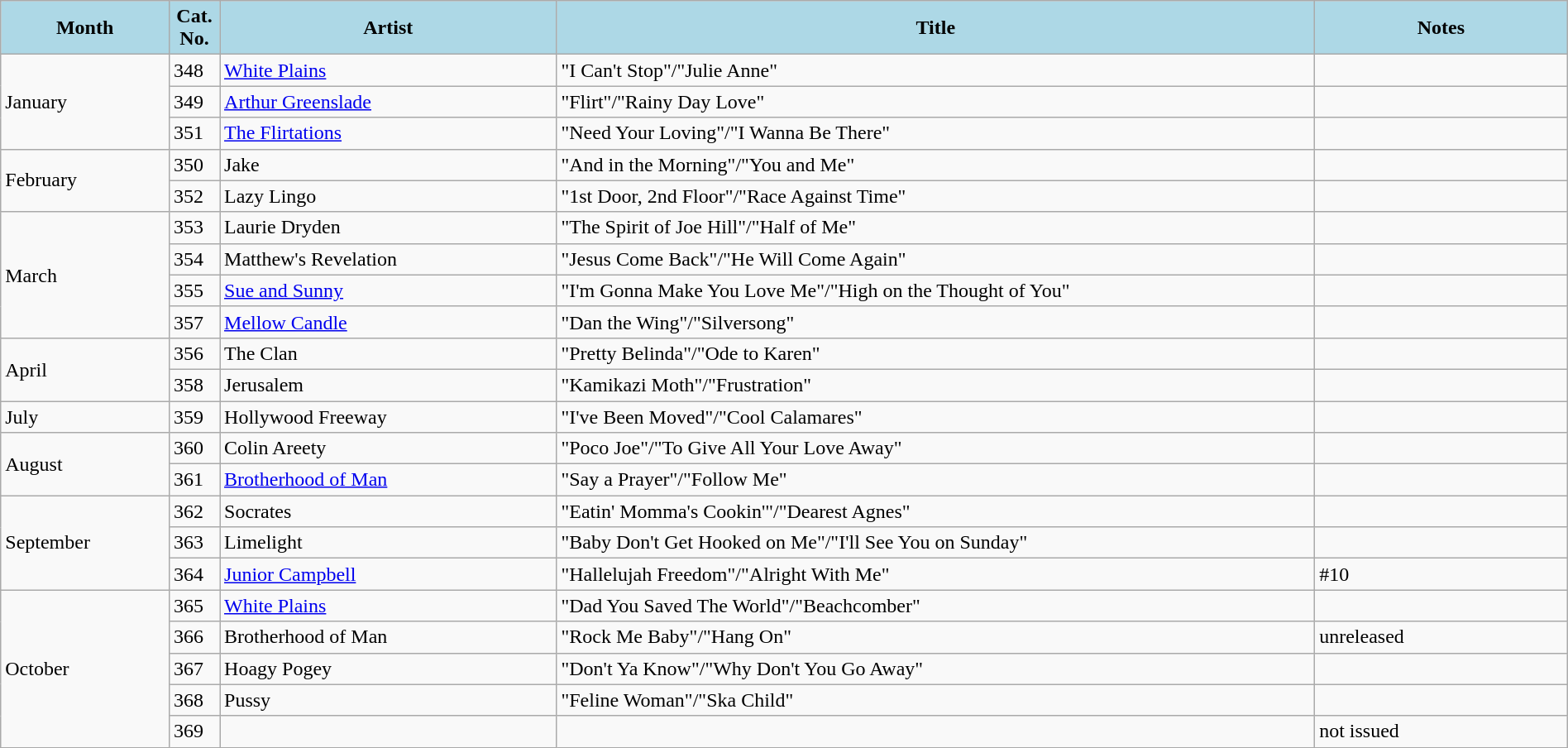<table class="wikitable" style="width:100%;">
<tr>
<th style="background:LightBlue; color:Black; font-weight:bold; text-align:center; width:10%;">Month</th>
<th style="background:LightBlue; color:Black; font-weight:bold; text-align:center; width:3%;">Cat.<br>No.</th>
<th style="background:LightBlue; color:Black; font-weight:bold; text-align:center; width:20%;">Artist</th>
<th style="background:LightBlue; color:Black; font-weight:bold; text-align:center; width:45%;">Title</th>
<th style="background:LightBlue; color:Black; font-weight:bold; text-align:center; width:15%;">Notes</th>
</tr>
<tr>
<td rowspan = "3">January</td>
<td>348</td>
<td><a href='#'>White Plains</a></td>
<td>"I Can't Stop"/"Julie Anne"</td>
<td></td>
</tr>
<tr>
<td>349</td>
<td><a href='#'>Arthur Greenslade</a></td>
<td>"Flirt"/"Rainy Day Love"</td>
<td></td>
</tr>
<tr>
<td>351</td>
<td><a href='#'>The Flirtations</a></td>
<td>"Need Your Loving"/"I Wanna Be There"</td>
<td></td>
</tr>
<tr>
<td rowspan = "2">February</td>
<td>350</td>
<td>Jake</td>
<td>"And in the Morning"/"You and Me"</td>
<td></td>
</tr>
<tr>
<td>352</td>
<td>Lazy Lingo</td>
<td>"1st Door, 2nd Floor"/"Race Against Time"</td>
<td></td>
</tr>
<tr>
<td rowspan = "4">March</td>
<td>353</td>
<td>Laurie Dryden</td>
<td>"The Spirit of Joe Hill"/"Half of Me"</td>
<td></td>
</tr>
<tr>
<td>354</td>
<td>Matthew's Revelation</td>
<td>"Jesus Come Back"/"He Will Come Again"</td>
<td></td>
</tr>
<tr>
<td>355</td>
<td><a href='#'>Sue and Sunny</a></td>
<td>"I'm Gonna Make You Love Me"/"High on the Thought of You"</td>
<td></td>
</tr>
<tr>
<td>357</td>
<td><a href='#'>Mellow Candle</a></td>
<td>"Dan the Wing"/"Silversong"</td>
<td></td>
</tr>
<tr>
<td rowspan = "2">April</td>
<td>356</td>
<td>The Clan</td>
<td>"Pretty Belinda"/"Ode to Karen"</td>
<td></td>
</tr>
<tr>
<td>358</td>
<td>Jerusalem</td>
<td>"Kamikazi Moth"/"Frustration"</td>
<td></td>
</tr>
<tr>
<td>July</td>
<td>359</td>
<td>Hollywood Freeway</td>
<td>"I've Been Moved"/"Cool Calamares"</td>
<td></td>
</tr>
<tr>
<td rowspan = "2">August</td>
<td>360</td>
<td>Colin Areety</td>
<td>"Poco Joe"/"To Give All Your Love Away"</td>
<td></td>
</tr>
<tr>
<td>361</td>
<td><a href='#'>Brotherhood of Man</a></td>
<td>"Say a Prayer"/"Follow Me"</td>
<td></td>
</tr>
<tr>
<td rowspan = "3">September</td>
<td>362</td>
<td>Socrates</td>
<td>"Eatin' Momma's Cookin'"/"Dearest Agnes"</td>
<td></td>
</tr>
<tr>
<td>363</td>
<td>Limelight</td>
<td>"Baby Don't Get Hooked on Me"/"I'll See You on Sunday"</td>
<td></td>
</tr>
<tr>
<td>364</td>
<td><a href='#'>Junior Campbell</a></td>
<td>"Hallelujah Freedom"/"Alright With Me"</td>
<td>#10</td>
</tr>
<tr>
<td rowspan = "5">October</td>
<td>365</td>
<td><a href='#'>White Plains</a></td>
<td>"Dad You Saved The World"/"Beachcomber"</td>
<td></td>
</tr>
<tr>
<td>366</td>
<td>Brotherhood of Man</td>
<td>"Rock Me Baby"/"Hang On"</td>
<td>unreleased</td>
</tr>
<tr>
<td>367</td>
<td>Hoagy Pogey</td>
<td>"Don't Ya Know"/"Why Don't You Go Away"</td>
<td></td>
</tr>
<tr>
<td>368</td>
<td>Pussy</td>
<td>"Feline Woman"/"Ska Child"</td>
<td></td>
</tr>
<tr>
<td>369</td>
<td></td>
<td></td>
<td>not issued</td>
</tr>
</table>
